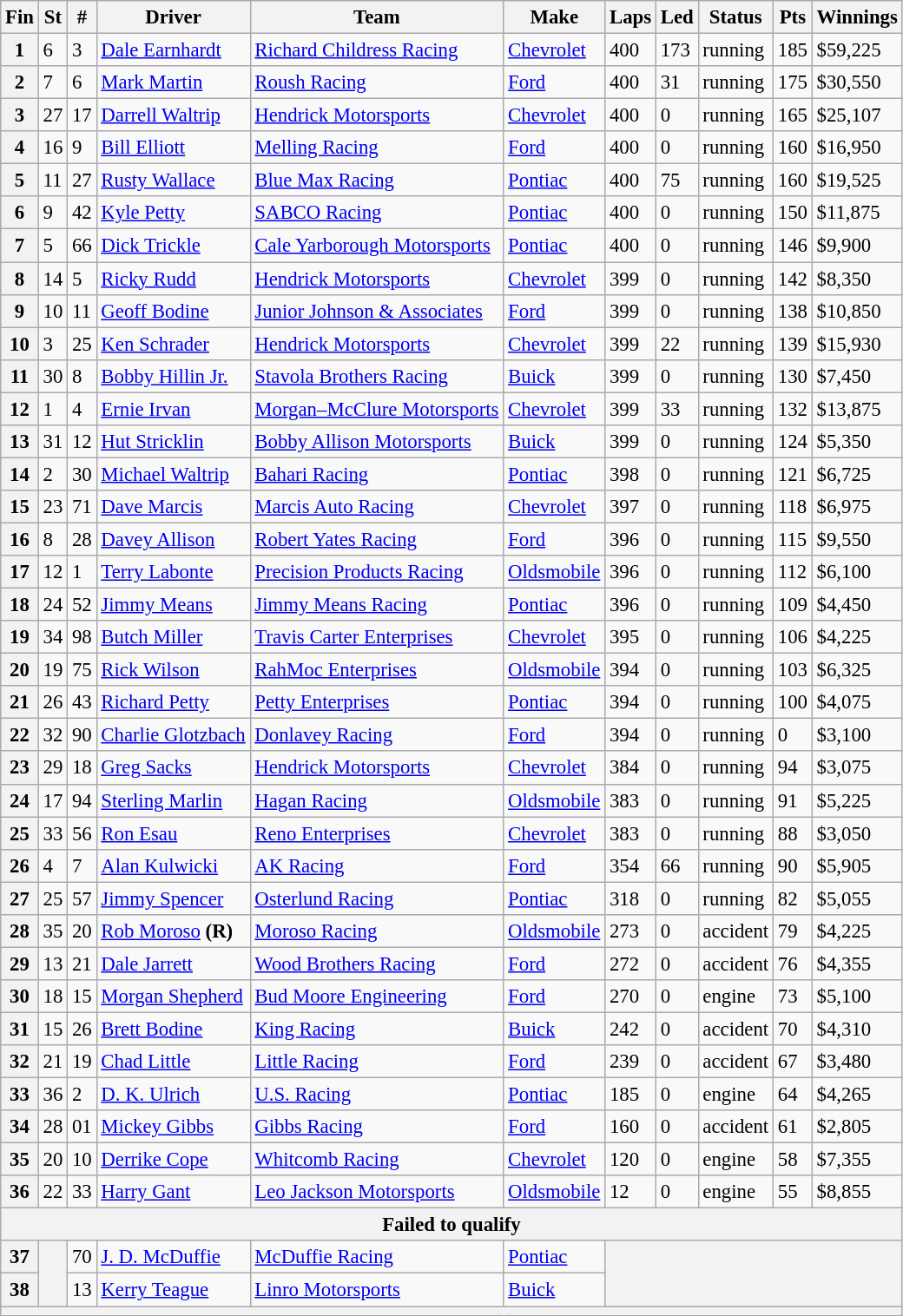<table class="wikitable" style="font-size:95%">
<tr>
<th>Fin</th>
<th>St</th>
<th>#</th>
<th>Driver</th>
<th>Team</th>
<th>Make</th>
<th>Laps</th>
<th>Led</th>
<th>Status</th>
<th>Pts</th>
<th>Winnings</th>
</tr>
<tr>
<th>1</th>
<td>6</td>
<td>3</td>
<td><a href='#'>Dale Earnhardt</a></td>
<td><a href='#'>Richard Childress Racing</a></td>
<td><a href='#'>Chevrolet</a></td>
<td>400</td>
<td>173</td>
<td>running</td>
<td>185</td>
<td>$59,225</td>
</tr>
<tr>
<th>2</th>
<td>7</td>
<td>6</td>
<td><a href='#'>Mark Martin</a></td>
<td><a href='#'>Roush Racing</a></td>
<td><a href='#'>Ford</a></td>
<td>400</td>
<td>31</td>
<td>running</td>
<td>175</td>
<td>$30,550</td>
</tr>
<tr>
<th>3</th>
<td>27</td>
<td>17</td>
<td><a href='#'>Darrell Waltrip</a></td>
<td><a href='#'>Hendrick Motorsports</a></td>
<td><a href='#'>Chevrolet</a></td>
<td>400</td>
<td>0</td>
<td>running</td>
<td>165</td>
<td>$25,107</td>
</tr>
<tr>
<th>4</th>
<td>16</td>
<td>9</td>
<td><a href='#'>Bill Elliott</a></td>
<td><a href='#'>Melling Racing</a></td>
<td><a href='#'>Ford</a></td>
<td>400</td>
<td>0</td>
<td>running</td>
<td>160</td>
<td>$16,950</td>
</tr>
<tr>
<th>5</th>
<td>11</td>
<td>27</td>
<td><a href='#'>Rusty Wallace</a></td>
<td><a href='#'>Blue Max Racing</a></td>
<td><a href='#'>Pontiac</a></td>
<td>400</td>
<td>75</td>
<td>running</td>
<td>160</td>
<td>$19,525</td>
</tr>
<tr>
<th>6</th>
<td>9</td>
<td>42</td>
<td><a href='#'>Kyle Petty</a></td>
<td><a href='#'>SABCO Racing</a></td>
<td><a href='#'>Pontiac</a></td>
<td>400</td>
<td>0</td>
<td>running</td>
<td>150</td>
<td>$11,875</td>
</tr>
<tr>
<th>7</th>
<td>5</td>
<td>66</td>
<td><a href='#'>Dick Trickle</a></td>
<td><a href='#'>Cale Yarborough Motorsports</a></td>
<td><a href='#'>Pontiac</a></td>
<td>400</td>
<td>0</td>
<td>running</td>
<td>146</td>
<td>$9,900</td>
</tr>
<tr>
<th>8</th>
<td>14</td>
<td>5</td>
<td><a href='#'>Ricky Rudd</a></td>
<td><a href='#'>Hendrick Motorsports</a></td>
<td><a href='#'>Chevrolet</a></td>
<td>399</td>
<td>0</td>
<td>running</td>
<td>142</td>
<td>$8,350</td>
</tr>
<tr>
<th>9</th>
<td>10</td>
<td>11</td>
<td><a href='#'>Geoff Bodine</a></td>
<td><a href='#'>Junior Johnson & Associates</a></td>
<td><a href='#'>Ford</a></td>
<td>399</td>
<td>0</td>
<td>running</td>
<td>138</td>
<td>$10,850</td>
</tr>
<tr>
<th>10</th>
<td>3</td>
<td>25</td>
<td><a href='#'>Ken Schrader</a></td>
<td><a href='#'>Hendrick Motorsports</a></td>
<td><a href='#'>Chevrolet</a></td>
<td>399</td>
<td>22</td>
<td>running</td>
<td>139</td>
<td>$15,930</td>
</tr>
<tr>
<th>11</th>
<td>30</td>
<td>8</td>
<td><a href='#'>Bobby Hillin Jr.</a></td>
<td><a href='#'>Stavola Brothers Racing</a></td>
<td><a href='#'>Buick</a></td>
<td>399</td>
<td>0</td>
<td>running</td>
<td>130</td>
<td>$7,450</td>
</tr>
<tr>
<th>12</th>
<td>1</td>
<td>4</td>
<td><a href='#'>Ernie Irvan</a></td>
<td><a href='#'>Morgan–McClure Motorsports</a></td>
<td><a href='#'>Chevrolet</a></td>
<td>399</td>
<td>33</td>
<td>running</td>
<td>132</td>
<td>$13,875</td>
</tr>
<tr>
<th>13</th>
<td>31</td>
<td>12</td>
<td><a href='#'>Hut Stricklin</a></td>
<td><a href='#'>Bobby Allison Motorsports</a></td>
<td><a href='#'>Buick</a></td>
<td>399</td>
<td>0</td>
<td>running</td>
<td>124</td>
<td>$5,350</td>
</tr>
<tr>
<th>14</th>
<td>2</td>
<td>30</td>
<td><a href='#'>Michael Waltrip</a></td>
<td><a href='#'>Bahari Racing</a></td>
<td><a href='#'>Pontiac</a></td>
<td>398</td>
<td>0</td>
<td>running</td>
<td>121</td>
<td>$6,725</td>
</tr>
<tr>
<th>15</th>
<td>23</td>
<td>71</td>
<td><a href='#'>Dave Marcis</a></td>
<td><a href='#'>Marcis Auto Racing</a></td>
<td><a href='#'>Chevrolet</a></td>
<td>397</td>
<td>0</td>
<td>running</td>
<td>118</td>
<td>$6,975</td>
</tr>
<tr>
<th>16</th>
<td>8</td>
<td>28</td>
<td><a href='#'>Davey Allison</a></td>
<td><a href='#'>Robert Yates Racing</a></td>
<td><a href='#'>Ford</a></td>
<td>396</td>
<td>0</td>
<td>running</td>
<td>115</td>
<td>$9,550</td>
</tr>
<tr>
<th>17</th>
<td>12</td>
<td>1</td>
<td><a href='#'>Terry Labonte</a></td>
<td><a href='#'>Precision Products Racing</a></td>
<td><a href='#'>Oldsmobile</a></td>
<td>396</td>
<td>0</td>
<td>running</td>
<td>112</td>
<td>$6,100</td>
</tr>
<tr>
<th>18</th>
<td>24</td>
<td>52</td>
<td><a href='#'>Jimmy Means</a></td>
<td><a href='#'>Jimmy Means Racing</a></td>
<td><a href='#'>Pontiac</a></td>
<td>396</td>
<td>0</td>
<td>running</td>
<td>109</td>
<td>$4,450</td>
</tr>
<tr>
<th>19</th>
<td>34</td>
<td>98</td>
<td><a href='#'>Butch Miller</a></td>
<td><a href='#'>Travis Carter Enterprises</a></td>
<td><a href='#'>Chevrolet</a></td>
<td>395</td>
<td>0</td>
<td>running</td>
<td>106</td>
<td>$4,225</td>
</tr>
<tr>
<th>20</th>
<td>19</td>
<td>75</td>
<td><a href='#'>Rick Wilson</a></td>
<td><a href='#'>RahMoc Enterprises</a></td>
<td><a href='#'>Oldsmobile</a></td>
<td>394</td>
<td>0</td>
<td>running</td>
<td>103</td>
<td>$6,325</td>
</tr>
<tr>
<th>21</th>
<td>26</td>
<td>43</td>
<td><a href='#'>Richard Petty</a></td>
<td><a href='#'>Petty Enterprises</a></td>
<td><a href='#'>Pontiac</a></td>
<td>394</td>
<td>0</td>
<td>running</td>
<td>100</td>
<td>$4,075</td>
</tr>
<tr>
<th>22</th>
<td>32</td>
<td>90</td>
<td><a href='#'>Charlie Glotzbach</a></td>
<td><a href='#'>Donlavey Racing</a></td>
<td><a href='#'>Ford</a></td>
<td>394</td>
<td>0</td>
<td>running</td>
<td>0</td>
<td>$3,100</td>
</tr>
<tr>
<th>23</th>
<td>29</td>
<td>18</td>
<td><a href='#'>Greg Sacks</a></td>
<td><a href='#'>Hendrick Motorsports</a></td>
<td><a href='#'>Chevrolet</a></td>
<td>384</td>
<td>0</td>
<td>running</td>
<td>94</td>
<td>$3,075</td>
</tr>
<tr>
<th>24</th>
<td>17</td>
<td>94</td>
<td><a href='#'>Sterling Marlin</a></td>
<td><a href='#'>Hagan Racing</a></td>
<td><a href='#'>Oldsmobile</a></td>
<td>383</td>
<td>0</td>
<td>running</td>
<td>91</td>
<td>$5,225</td>
</tr>
<tr>
<th>25</th>
<td>33</td>
<td>56</td>
<td><a href='#'>Ron Esau</a></td>
<td><a href='#'>Reno Enterprises</a></td>
<td><a href='#'>Chevrolet</a></td>
<td>383</td>
<td>0</td>
<td>running</td>
<td>88</td>
<td>$3,050</td>
</tr>
<tr>
<th>26</th>
<td>4</td>
<td>7</td>
<td><a href='#'>Alan Kulwicki</a></td>
<td><a href='#'>AK Racing</a></td>
<td><a href='#'>Ford</a></td>
<td>354</td>
<td>66</td>
<td>running</td>
<td>90</td>
<td>$5,905</td>
</tr>
<tr>
<th>27</th>
<td>25</td>
<td>57</td>
<td><a href='#'>Jimmy Spencer</a></td>
<td><a href='#'>Osterlund Racing</a></td>
<td><a href='#'>Pontiac</a></td>
<td>318</td>
<td>0</td>
<td>running</td>
<td>82</td>
<td>$5,055</td>
</tr>
<tr>
<th>28</th>
<td>35</td>
<td>20</td>
<td><a href='#'>Rob Moroso</a> <strong>(R)</strong></td>
<td><a href='#'>Moroso Racing</a></td>
<td><a href='#'>Oldsmobile</a></td>
<td>273</td>
<td>0</td>
<td>accident</td>
<td>79</td>
<td>$4,225</td>
</tr>
<tr>
<th>29</th>
<td>13</td>
<td>21</td>
<td><a href='#'>Dale Jarrett</a></td>
<td><a href='#'>Wood Brothers Racing</a></td>
<td><a href='#'>Ford</a></td>
<td>272</td>
<td>0</td>
<td>accident</td>
<td>76</td>
<td>$4,355</td>
</tr>
<tr>
<th>30</th>
<td>18</td>
<td>15</td>
<td><a href='#'>Morgan Shepherd</a></td>
<td><a href='#'>Bud Moore Engineering</a></td>
<td><a href='#'>Ford</a></td>
<td>270</td>
<td>0</td>
<td>engine</td>
<td>73</td>
<td>$5,100</td>
</tr>
<tr>
<th>31</th>
<td>15</td>
<td>26</td>
<td><a href='#'>Brett Bodine</a></td>
<td><a href='#'>King Racing</a></td>
<td><a href='#'>Buick</a></td>
<td>242</td>
<td>0</td>
<td>accident</td>
<td>70</td>
<td>$4,310</td>
</tr>
<tr>
<th>32</th>
<td>21</td>
<td>19</td>
<td><a href='#'>Chad Little</a></td>
<td><a href='#'>Little Racing</a></td>
<td><a href='#'>Ford</a></td>
<td>239</td>
<td>0</td>
<td>accident</td>
<td>67</td>
<td>$3,480</td>
</tr>
<tr>
<th>33</th>
<td>36</td>
<td>2</td>
<td><a href='#'>D. K. Ulrich</a></td>
<td><a href='#'>U.S. Racing</a></td>
<td><a href='#'>Pontiac</a></td>
<td>185</td>
<td>0</td>
<td>engine</td>
<td>64</td>
<td>$4,265</td>
</tr>
<tr>
<th>34</th>
<td>28</td>
<td>01</td>
<td><a href='#'>Mickey Gibbs</a></td>
<td><a href='#'>Gibbs Racing</a></td>
<td><a href='#'>Ford</a></td>
<td>160</td>
<td>0</td>
<td>accident</td>
<td>61</td>
<td>$2,805</td>
</tr>
<tr>
<th>35</th>
<td>20</td>
<td>10</td>
<td><a href='#'>Derrike Cope</a></td>
<td><a href='#'>Whitcomb Racing</a></td>
<td><a href='#'>Chevrolet</a></td>
<td>120</td>
<td>0</td>
<td>engine</td>
<td>58</td>
<td>$7,355</td>
</tr>
<tr>
<th>36</th>
<td>22</td>
<td>33</td>
<td><a href='#'>Harry Gant</a></td>
<td><a href='#'>Leo Jackson Motorsports</a></td>
<td><a href='#'>Oldsmobile</a></td>
<td>12</td>
<td>0</td>
<td>engine</td>
<td>55</td>
<td>$8,855</td>
</tr>
<tr>
<th colspan="11">Failed to qualify</th>
</tr>
<tr>
<th>37</th>
<th rowspan="2"></th>
<td>70</td>
<td><a href='#'>J. D. McDuffie</a></td>
<td><a href='#'>McDuffie Racing</a></td>
<td><a href='#'>Pontiac</a></td>
<th colspan="5" rowspan="2"></th>
</tr>
<tr>
<th>38</th>
<td>13</td>
<td><a href='#'>Kerry Teague</a></td>
<td><a href='#'>Linro Motorsports</a></td>
<td><a href='#'>Buick</a></td>
</tr>
<tr>
<th colspan="11"></th>
</tr>
</table>
